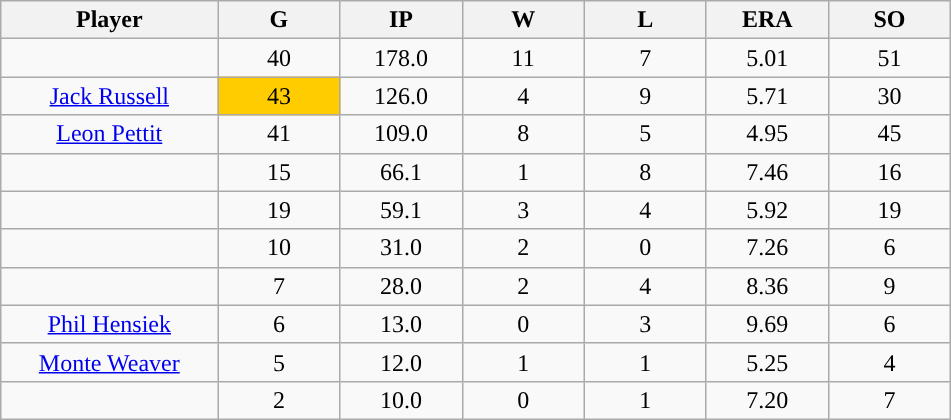<table class="wikitable sortable">
<tr>
<th bgcolor="#DDDDFF" width="16%">Player</th>
<th bgcolor="#DDDDFF" width="9%">G</th>
<th bgcolor="#DDDDFF" width="9%">IP</th>
<th bgcolor="#DDDDFF" width="9%">W</th>
<th bgcolor="#DDDDFF" width="9%">L</th>
<th bgcolor="#DDDDFF" width="9%">ERA</th>
<th bgcolor="#DDDDFF" width="9%">SO</th>
</tr>
<tr align="center">
<td></td>
<td>40</td>
<td>178.0</td>
<td>11</td>
<td>7</td>
<td>5.01</td>
<td>51</td>
</tr>
<tr align="center">
<td><a href='#'>Jack Russell</a></td>
<td style="background:#fc0;">43</td>
<td>126.0</td>
<td>4</td>
<td>9</td>
<td>5.71</td>
<td>30</td>
</tr>
<tr align=center>
<td><a href='#'>Leon Pettit</a></td>
<td>41</td>
<td>109.0</td>
<td>8</td>
<td>5</td>
<td>4.95</td>
<td>45</td>
</tr>
<tr align=center>
<td></td>
<td>15</td>
<td>66.1</td>
<td>1</td>
<td>8</td>
<td>7.46</td>
<td>16</td>
</tr>
<tr align="center">
<td></td>
<td>19</td>
<td>59.1</td>
<td>3</td>
<td>4</td>
<td>5.92</td>
<td>19</td>
</tr>
<tr align="center">
<td></td>
<td>10</td>
<td>31.0</td>
<td>2</td>
<td>0</td>
<td>7.26</td>
<td>6</td>
</tr>
<tr align="center">
<td></td>
<td>7</td>
<td>28.0</td>
<td>2</td>
<td>4</td>
<td>8.36</td>
<td>9</td>
</tr>
<tr align="center">
<td><a href='#'>Phil Hensiek</a></td>
<td>6</td>
<td>13.0</td>
<td>0</td>
<td>3</td>
<td>9.69</td>
<td>6</td>
</tr>
<tr align=center>
<td><a href='#'>Monte Weaver</a></td>
<td>5</td>
<td>12.0</td>
<td>1</td>
<td>1</td>
<td>5.25</td>
<td>4</td>
</tr>
<tr align=center>
<td></td>
<td>2</td>
<td>10.0</td>
<td>0</td>
<td>1</td>
<td>7.20</td>
<td>7</td>
</tr>
</table>
